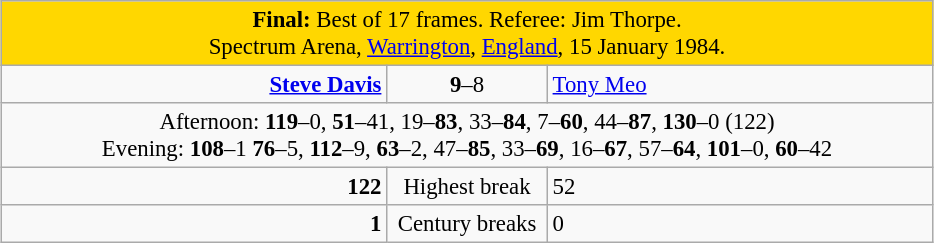<table class="wikitable" style="font-size: 95%; margin: 1em auto 1em auto;">
<tr>
<td colspan="3" align="center" bgcolor="#ffd700"><strong>Final:</strong> Best of 17 frames. Referee: Jim Thorpe.<br> Spectrum Arena, <a href='#'>Warrington</a>, <a href='#'>England</a>, 15 January 1984.</td>
</tr>
<tr>
<td width="250" align="right"><strong><a href='#'>Steve Davis</a></strong> <br></td>
<td width="100" align="center"><strong>9</strong>–8</td>
<td width="250"><a href='#'>Tony Meo</a> <br></td>
</tr>
<tr>
<td colspan="3" align="center" style="font-size: 100%">Afternoon: <strong>119</strong>–0, <strong>51</strong>–41, 19–<strong>83</strong>, 33–<strong>84</strong>, 7–<strong>60</strong>, 44–<strong>87</strong>, <strong>130</strong>–0 (122)<br>Evening: <strong>108</strong>–1 <strong>76</strong>–5, <strong>112</strong>–9, <strong>63</strong>–2, 47–<strong>85</strong>, 33–<strong>69</strong>, 16–<strong>67</strong>, 57–<strong>64</strong>, <strong>101</strong>–0, <strong>60</strong>–42</td>
</tr>
<tr>
<td align="right"><strong>122</strong></td>
<td align="center">Highest break</td>
<td>52</td>
</tr>
<tr>
<td align="right"><strong>1</strong></td>
<td align="center">Century breaks</td>
<td>0</td>
</tr>
</table>
